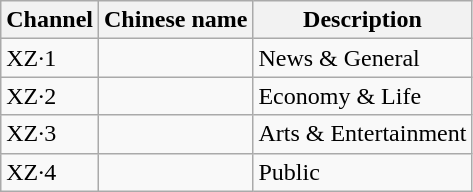<table class="wikitable">
<tr>
<th>Channel</th>
<th>Chinese name</th>
<th>Description</th>
</tr>
<tr>
<td>XZ·1</td>
<td></td>
<td>News & General</td>
</tr>
<tr>
<td>XZ·2</td>
<td></td>
<td>Economy & Life</td>
</tr>
<tr>
<td>XZ·3</td>
<td></td>
<td>Arts & Entertainment</td>
</tr>
<tr>
<td>XZ·4</td>
<td></td>
<td>Public</td>
</tr>
</table>
